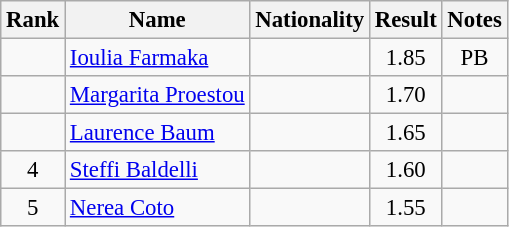<table class="wikitable sortable" style="text-align:center; font-size:95%">
<tr>
<th>Rank</th>
<th>Name</th>
<th>Nationality</th>
<th>Result</th>
<th>Notes</th>
</tr>
<tr>
<td></td>
<td align=left><a href='#'>Ioulia Farmaka</a></td>
<td align=left></td>
<td>1.85</td>
<td>PB</td>
</tr>
<tr>
<td></td>
<td align=left><a href='#'>Margarita Proestou</a></td>
<td align=left></td>
<td>1.70</td>
<td></td>
</tr>
<tr>
<td></td>
<td align=left><a href='#'>Laurence Baum</a></td>
<td align=left></td>
<td>1.65</td>
<td></td>
</tr>
<tr>
<td>4</td>
<td align=left><a href='#'>Steffi Baldelli</a></td>
<td align=left></td>
<td>1.60</td>
<td></td>
</tr>
<tr>
<td>5</td>
<td align=left><a href='#'>Nerea Coto</a></td>
<td align=left></td>
<td>1.55</td>
<td></td>
</tr>
</table>
